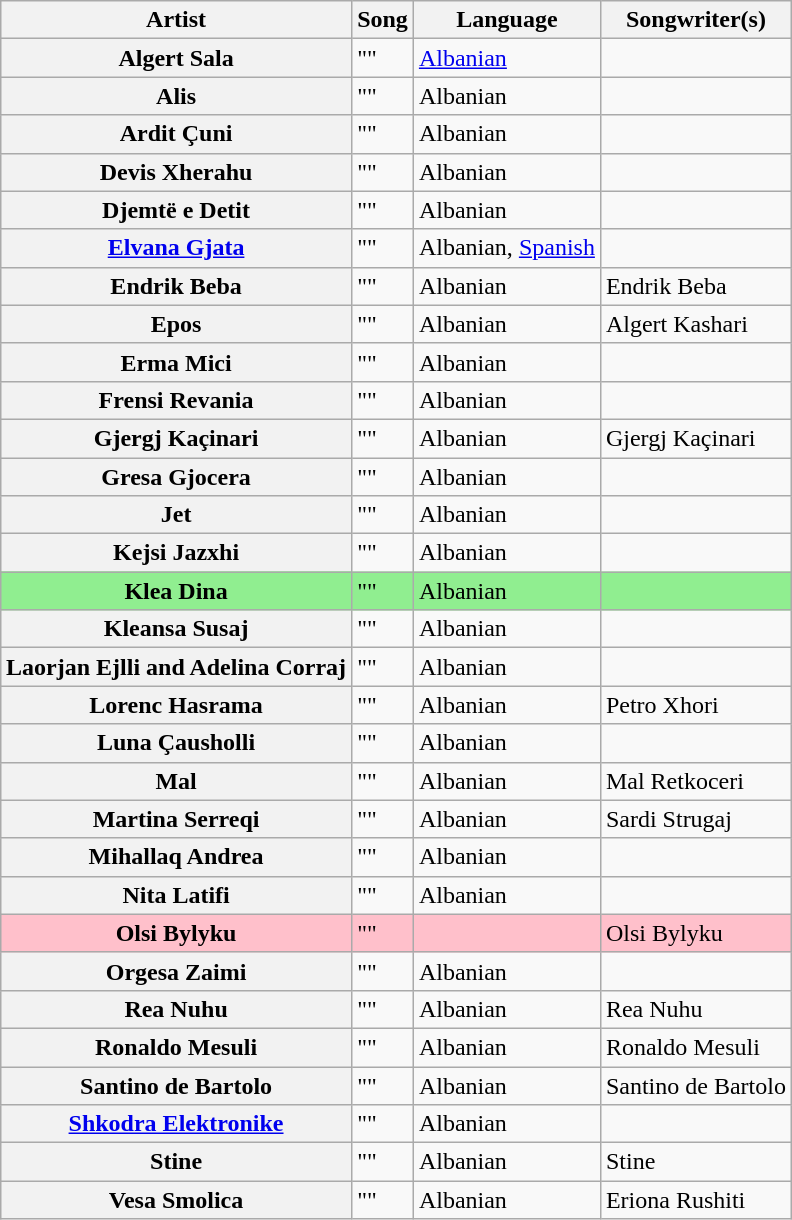<table class="sortable wikitable plainrowheaders" style="margin: 1em auto 1em auto;">
<tr>
<th scope="col">Artist</th>
<th scope="col">Song</th>
<th>Language</th>
<th scope="col" class="unsortable">Songwriter(s)</th>
</tr>
<tr>
<th scope="row">Algert Sala</th>
<td>""</td>
<td><a href='#'>Albanian</a></td>
<td></td>
</tr>
<tr>
<th scope="row">Alis</th>
<td>""</td>
<td>Albanian</td>
<td></td>
</tr>
<tr>
<th scope="row">Ardit Çuni</th>
<td>""</td>
<td>Albanian</td>
<td></td>
</tr>
<tr>
<th scope="row">Devis Xherahu</th>
<td>""</td>
<td>Albanian</td>
<td></td>
</tr>
<tr>
<th scope="row">Djemtë e Detit</th>
<td>""</td>
<td>Albanian</td>
<td></td>
</tr>
<tr>
<th scope="row"><a href='#'>Elvana Gjata</a></th>
<td>""</td>
<td>Albanian, <a href='#'>Spanish</a></td>
<td></td>
</tr>
<tr>
<th scope="row">Endrik Beba</th>
<td>""</td>
<td>Albanian</td>
<td>Endrik Beba</td>
</tr>
<tr>
<th scope="row">Epos</th>
<td>""</td>
<td>Albanian</td>
<td>Algert Kashari</td>
</tr>
<tr>
<th scope="row">Erma Mici</th>
<td>""</td>
<td>Albanian</td>
<td></td>
</tr>
<tr>
<th scope="row">Frensi Revania</th>
<td>""</td>
<td>Albanian</td>
<td></td>
</tr>
<tr>
<th scope="row">Gjergj Kaçinari</th>
<td>""</td>
<td>Albanian</td>
<td>Gjergj Kaçinari</td>
</tr>
<tr>
<th scope="row">Gresa Gjocera</th>
<td>""</td>
<td>Albanian</td>
<td></td>
</tr>
<tr>
<th scope="row">Jet</th>
<td>""</td>
<td>Albanian</td>
<td></td>
</tr>
<tr>
<th scope="row">Kejsi Jazxhi</th>
<td>""</td>
<td>Albanian</td>
<td></td>
</tr>
<tr style="background:#90EE90;">
<th scope="row" style="background:#90EE90;">Klea Dina</th>
<td>""</td>
<td>Albanian</td>
<td></td>
</tr>
<tr>
<th scope="row">Kleansa Susaj</th>
<td>""</td>
<td>Albanian</td>
<td></td>
</tr>
<tr>
<th scope="row">Laorjan Ejlli and Adelina Corraj</th>
<td>""</td>
<td>Albanian</td>
<td></td>
</tr>
<tr>
<th scope="row">Lorenc Hasrama</th>
<td>""</td>
<td>Albanian</td>
<td>Petro Xhori</td>
</tr>
<tr>
<th scope="row">Luna Çausholli</th>
<td>""</td>
<td>Albanian</td>
<td></td>
</tr>
<tr>
<th scope="row">Mal</th>
<td>""</td>
<td>Albanian</td>
<td>Mal Retkoceri</td>
</tr>
<tr>
<th scope="row">Martina Serreqi</th>
<td>""</td>
<td>Albanian</td>
<td>Sardi Strugaj</td>
</tr>
<tr>
<th scope="row">Mihallaq Andrea</th>
<td>""</td>
<td>Albanian</td>
<td></td>
</tr>
<tr>
<th scope="row">Nita Latifi</th>
<td>""</td>
<td>Albanian</td>
<td></td>
</tr>
<tr style="background:#FFC0CB;">
<th scope="row" style="background:#FFC0CB;">Olsi Bylyku</th>
<td>""</td>
<td></td>
<td>Olsi Bylyku</td>
</tr>
<tr>
<th scope="row">Orgesa Zaimi</th>
<td>""</td>
<td>Albanian</td>
<td></td>
</tr>
<tr>
<th scope="row">Rea Nuhu</th>
<td>""</td>
<td>Albanian</td>
<td>Rea Nuhu</td>
</tr>
<tr>
<th scope="row">Ronaldo Mesuli</th>
<td>""</td>
<td>Albanian</td>
<td>Ronaldo Mesuli</td>
</tr>
<tr>
<th scope="row">Santino de Bartolo</th>
<td>""</td>
<td>Albanian</td>
<td>Santino de Bartolo</td>
</tr>
<tr>
<th scope="row"><a href='#'>Shkodra Elektronike</a></th>
<td>""</td>
<td>Albanian</td>
<td></td>
</tr>
<tr>
<th scope="row">Stine</th>
<td>""</td>
<td>Albanian</td>
<td>Stine</td>
</tr>
<tr>
<th scope="row">Vesa Smolica</th>
<td>""</td>
<td>Albanian</td>
<td>Eriona Rushiti</td>
</tr>
</table>
